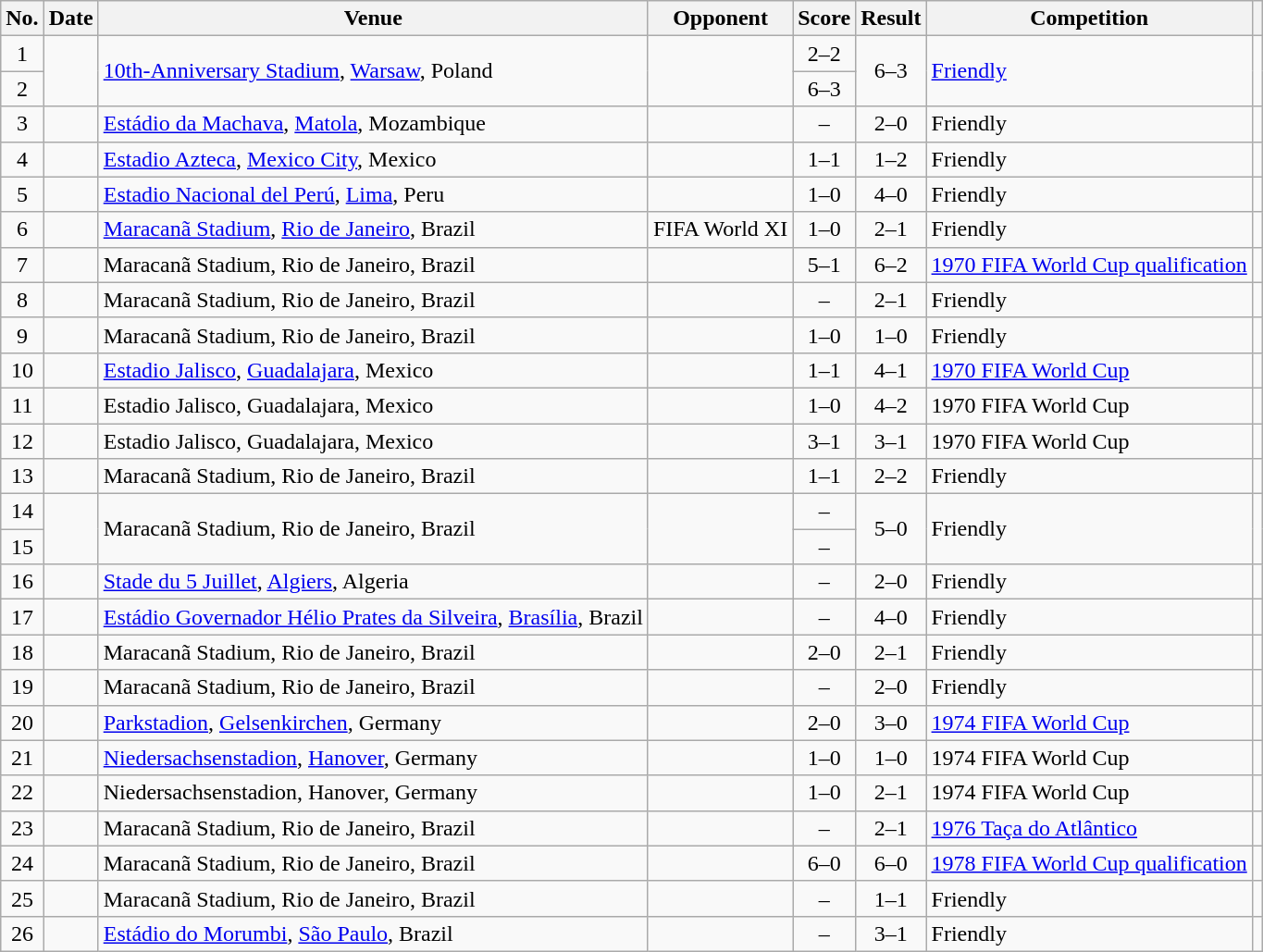<table class="wikitable sortable">
<tr>
<th scope="col">No.</th>
<th scope="col">Date</th>
<th scope="col">Venue</th>
<th scope="col">Opponent</th>
<th scope="col">Score</th>
<th scope="col">Result</th>
<th scope="col">Competition</th>
<th scope="col" class="unsortable"></th>
</tr>
<tr>
<td style="text-align:center">1</td>
<td rowspan="2"></td>
<td rowspan="2"><a href='#'>10th-Anniversary Stadium</a>, <a href='#'>Warsaw</a>, Poland</td>
<td rowspan="2"></td>
<td style="text-align:center">2–2</td>
<td rowspan="2" style="text-align:center">6–3</td>
<td rowspan="2"><a href='#'>Friendly</a></td>
<td rowspan="2"></td>
</tr>
<tr>
<td style="text-align:center">2</td>
<td style="text-align:center">6–3</td>
</tr>
<tr>
<td style="text-align:center">3</td>
<td></td>
<td><a href='#'>Estádio da Machava</a>, <a href='#'>Matola</a>, Mozambique</td>
<td></td>
<td style="text-align:center">–</td>
<td style="text-align:center">2–0</td>
<td>Friendly</td>
<td></td>
</tr>
<tr>
<td style="text-align:center">4</td>
<td></td>
<td><a href='#'>Estadio Azteca</a>, <a href='#'>Mexico City</a>, Mexico</td>
<td></td>
<td style="text-align:center">1–1</td>
<td style="text-align:center">1–2</td>
<td>Friendly</td>
<td></td>
</tr>
<tr>
<td style="text-align:center">5</td>
<td></td>
<td><a href='#'>Estadio Nacional del Perú</a>, <a href='#'>Lima</a>, Peru</td>
<td></td>
<td style="text-align:center">1–0</td>
<td style="text-align:center">4–0</td>
<td>Friendly</td>
<td></td>
</tr>
<tr>
<td style="text-align:center">6</td>
<td></td>
<td><a href='#'>Maracanã Stadium</a>, <a href='#'>Rio de Janeiro</a>, Brazil</td>
<td>FIFA World XI</td>
<td style="text-align:center">1–0</td>
<td style="text-align:center">2–1</td>
<td>Friendly</td>
<td></td>
</tr>
<tr>
<td style="text-align:center">7</td>
<td></td>
<td>Maracanã Stadium, Rio de Janeiro, Brazil</td>
<td></td>
<td style="text-align:center">5–1</td>
<td style="text-align:center">6–2</td>
<td><a href='#'>1970 FIFA World Cup qualification</a></td>
<td></td>
</tr>
<tr>
<td style="text-align:center">8</td>
<td></td>
<td>Maracanã Stadium, Rio de Janeiro, Brazil</td>
<td></td>
<td style="text-align:center">–</td>
<td style="text-align:center">2–1</td>
<td>Friendly</td>
<td></td>
</tr>
<tr>
<td style="text-align:center">9</td>
<td></td>
<td>Maracanã Stadium, Rio de Janeiro, Brazil</td>
<td></td>
<td style="text-align:center">1–0</td>
<td style="text-align:center">1–0</td>
<td>Friendly</td>
<td></td>
</tr>
<tr>
<td style="text-align:center">10</td>
<td></td>
<td><a href='#'>Estadio Jalisco</a>, <a href='#'>Guadalajara</a>, Mexico</td>
<td></td>
<td style="text-align:center">1–1</td>
<td style="text-align:center">4–1</td>
<td><a href='#'>1970 FIFA World Cup</a></td>
<td></td>
</tr>
<tr>
<td style="text-align:center">11</td>
<td></td>
<td>Estadio Jalisco, Guadalajara, Mexico</td>
<td></td>
<td style="text-align:center">1–0</td>
<td style="text-align:center">4–2</td>
<td>1970 FIFA World Cup</td>
<td></td>
</tr>
<tr>
<td style="text-align:center">12</td>
<td></td>
<td>Estadio Jalisco, Guadalajara, Mexico</td>
<td></td>
<td style="text-align:center">3–1</td>
<td style="text-align:center">3–1</td>
<td>1970 FIFA World Cup</td>
<td></td>
</tr>
<tr>
<td style="text-align:center">13</td>
<td></td>
<td>Maracanã Stadium, Rio de Janeiro, Brazil</td>
<td></td>
<td style="text-align:center">1–1</td>
<td style="text-align:center">2–2</td>
<td>Friendly</td>
<td></td>
</tr>
<tr>
<td style="text-align:center">14</td>
<td rowspan="2"></td>
<td rowspan="2">Maracanã Stadium, Rio de Janeiro, Brazil</td>
<td rowspan="2"></td>
<td style="text-align:center">–</td>
<td rowspan="2" style="text-align:center">5–0</td>
<td rowspan="2">Friendly</td>
<td rowspan="2"></td>
</tr>
<tr>
<td style="text-align:center">15</td>
<td style="text-align:center">–</td>
</tr>
<tr>
<td style="text-align:center">16</td>
<td></td>
<td><a href='#'>Stade du 5 Juillet</a>, <a href='#'>Algiers</a>, Algeria</td>
<td></td>
<td style="text-align:center">–</td>
<td style="text-align:center">2–0</td>
<td>Friendly</td>
<td></td>
</tr>
<tr>
<td style="text-align:center">17</td>
<td></td>
<td><a href='#'>	Estádio Governador Hélio Prates da Silveira</a>, <a href='#'>Brasília</a>, Brazil</td>
<td></td>
<td style="text-align:center">–</td>
<td style="text-align:center">4–0</td>
<td>Friendly</td>
<td></td>
</tr>
<tr>
<td style="text-align:center">18</td>
<td></td>
<td>Maracanã Stadium, Rio de Janeiro, Brazil</td>
<td></td>
<td style="text-align:center">2–0</td>
<td style="text-align:center">2–1</td>
<td>Friendly</td>
<td></td>
</tr>
<tr>
<td style="text-align:center">19</td>
<td></td>
<td>Maracanã Stadium, Rio de Janeiro, Brazil</td>
<td></td>
<td style="text-align:center">–</td>
<td style="text-align:center">2–0</td>
<td>Friendly</td>
<td></td>
</tr>
<tr>
<td style="text-align:center">20</td>
<td></td>
<td><a href='#'>Parkstadion</a>, <a href='#'>Gelsenkirchen</a>, Germany</td>
<td></td>
<td style="text-align:center">2–0</td>
<td style="text-align:center">3–0</td>
<td><a href='#'>1974 FIFA World Cup</a></td>
<td></td>
</tr>
<tr>
<td style="text-align:center">21</td>
<td></td>
<td><a href='#'>Niedersachsenstadion</a>, <a href='#'>Hanover</a>, Germany</td>
<td></td>
<td style="text-align:center">1–0</td>
<td style="text-align:center">1–0</td>
<td>1974 FIFA World Cup</td>
<td></td>
</tr>
<tr>
<td style="text-align:center">22</td>
<td></td>
<td>Niedersachsenstadion, Hanover, Germany</td>
<td></td>
<td style="text-align:center">1–0</td>
<td style="text-align:center">2–1</td>
<td>1974 FIFA World Cup</td>
<td></td>
</tr>
<tr>
<td style="text-align:center">23</td>
<td></td>
<td>Maracanã Stadium, Rio de Janeiro, Brazil</td>
<td></td>
<td style="text-align:center">–</td>
<td style="text-align:center">2–1</td>
<td><a href='#'>1976 Taça do Atlântico</a></td>
<td></td>
</tr>
<tr>
<td style="text-align:center">24</td>
<td></td>
<td>Maracanã Stadium, Rio de Janeiro, Brazil</td>
<td></td>
<td style="text-align:center">6–0</td>
<td style="text-align:center">6–0</td>
<td><a href='#'>1978 FIFA World Cup qualification</a></td>
<td></td>
</tr>
<tr>
<td style="text-align:center">25</td>
<td></td>
<td>Maracanã Stadium, Rio de Janeiro, Brazil</td>
<td></td>
<td style="text-align:center">–</td>
<td style="text-align:center">1–1</td>
<td>Friendly</td>
<td></td>
</tr>
<tr>
<td style="text-align:center">26</td>
<td></td>
<td><a href='#'>Estádio do Morumbi</a>, <a href='#'>São Paulo</a>, Brazil</td>
<td></td>
<td style="text-align:center">–</td>
<td style="text-align:center">3–1</td>
<td>Friendly</td>
<td></td>
</tr>
</table>
